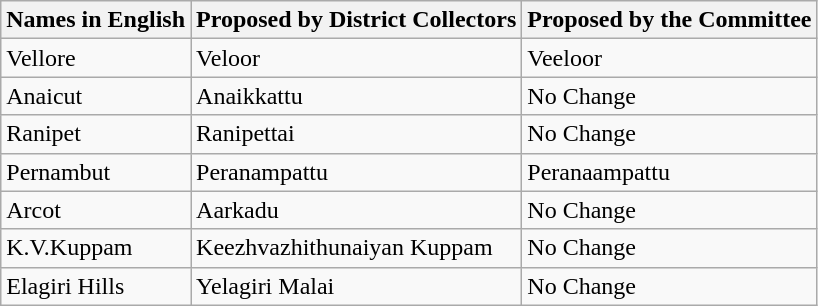<table class="wikitable">
<tr>
<th>Names in English</th>
<th>Proposed by District Collectors</th>
<th>Proposed by the Committee</th>
</tr>
<tr>
<td>Vellore</td>
<td>Veloor</td>
<td>Veeloor</td>
</tr>
<tr>
<td>Anaicut</td>
<td>Anaikkattu</td>
<td>No Change</td>
</tr>
<tr>
<td>Ranipet</td>
<td>Ranipettai</td>
<td>No Change</td>
</tr>
<tr>
<td>Pernambut</td>
<td>Peranampattu</td>
<td>Peranaampattu</td>
</tr>
<tr>
<td>Arcot</td>
<td>Aarkadu</td>
<td>No Change</td>
</tr>
<tr>
<td>K.V.Kuppam</td>
<td>Keezhvazhithunaiyan Kuppam</td>
<td>No Change</td>
</tr>
<tr>
<td>Elagiri  Hills</td>
<td>Yelagiri Malai</td>
<td>No Change</td>
</tr>
</table>
